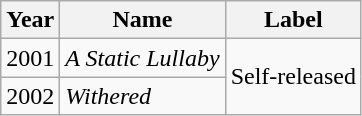<table class=wikitable>
<tr>
<th>Year</th>
<th>Name</th>
<th>Label</th>
</tr>
<tr>
<td>2001</td>
<td><em>A Static Lullaby</em></td>
<td rowspan=2>Self-released</td>
</tr>
<tr>
<td>2002</td>
<td><em>Withered</em></td>
</tr>
</table>
